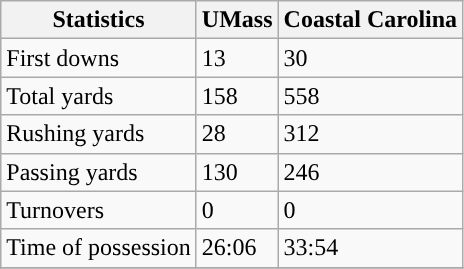<table class="wikitable">
<tr>
<th>Statistics</th>
<th>UMass</th>
<th>Coastal Carolina</th>
</tr>
<tr>
<td>First downs</td>
<td>13</td>
<td>30</td>
</tr>
<tr>
<td>Total yards</td>
<td>158</td>
<td>558</td>
</tr>
<tr>
<td>Rushing yards</td>
<td>28</td>
<td>312</td>
</tr>
<tr>
<td>Passing yards</td>
<td>130</td>
<td>246</td>
</tr>
<tr>
<td>Turnovers</td>
<td>0</td>
<td>0</td>
</tr>
<tr>
<td>Time of possession</td>
<td>26:06</td>
<td>33:54</td>
</tr>
<tr>
</tr>
</table>
